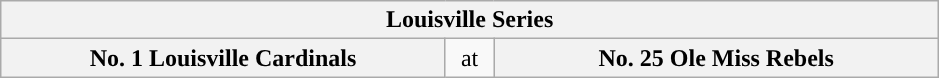<table class="wikitable">
<tr>
<th style="width: 604px;" colspan=3>Louisville Series</th>
</tr>
<tr>
<th style="width: 289px; ">No. 1 Louisville Cardinals</th>
<td style="width: 25px; text-align:center">at</td>
<th style="width: 289px; ">No. 25 Ole Miss Rebels</th>
</tr>
</table>
